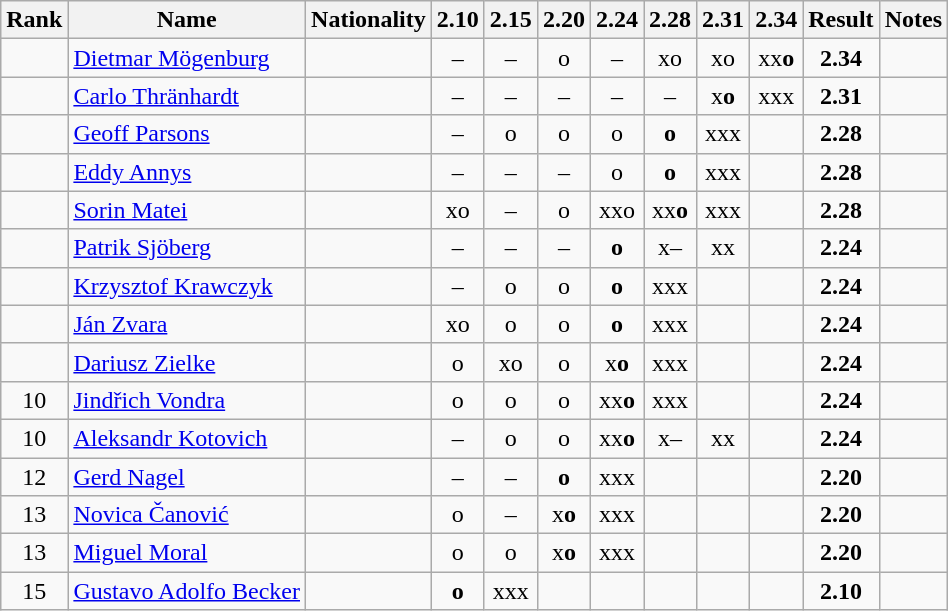<table class="wikitable sortable" style="text-align:center">
<tr>
<th>Rank</th>
<th>Name</th>
<th>Nationality</th>
<th>2.10</th>
<th>2.15</th>
<th>2.20</th>
<th>2.24</th>
<th>2.28</th>
<th>2.31</th>
<th>2.34</th>
<th>Result</th>
<th>Notes</th>
</tr>
<tr>
<td></td>
<td align="left"><a href='#'>Dietmar Mögenburg</a></td>
<td align=left></td>
<td>–</td>
<td>–</td>
<td>o</td>
<td>–</td>
<td>xo</td>
<td>xo</td>
<td>xx<strong>o</strong></td>
<td><strong>2.34</strong></td>
<td></td>
</tr>
<tr>
<td></td>
<td align="left"><a href='#'>Carlo Thränhardt</a></td>
<td align=left></td>
<td>–</td>
<td>–</td>
<td>–</td>
<td>–</td>
<td>–</td>
<td>x<strong>o</strong></td>
<td>xxx</td>
<td><strong>2.31</strong></td>
<td></td>
</tr>
<tr>
<td></td>
<td align="left"><a href='#'>Geoff Parsons</a></td>
<td align=left></td>
<td>–</td>
<td>o</td>
<td>o</td>
<td>o</td>
<td><strong>o</strong></td>
<td>xxx</td>
<td></td>
<td><strong>2.28</strong></td>
<td></td>
</tr>
<tr>
<td></td>
<td align="left"><a href='#'>Eddy Annys</a></td>
<td align=left></td>
<td>–</td>
<td>–</td>
<td>–</td>
<td>o</td>
<td><strong>o</strong></td>
<td>xxx</td>
<td></td>
<td><strong>2.28</strong></td>
<td></td>
</tr>
<tr>
<td></td>
<td align="left"><a href='#'>Sorin Matei</a></td>
<td align=left></td>
<td>xo</td>
<td>–</td>
<td>o</td>
<td>xxo</td>
<td>xx<strong>o</strong></td>
<td>xxx</td>
<td></td>
<td><strong>2.28</strong></td>
<td></td>
</tr>
<tr>
<td></td>
<td align="left"><a href='#'>Patrik Sjöberg</a></td>
<td align=left></td>
<td>–</td>
<td>–</td>
<td>–</td>
<td><strong>o</strong></td>
<td>x–</td>
<td>xx</td>
<td></td>
<td><strong>2.24</strong></td>
<td></td>
</tr>
<tr>
<td></td>
<td align="left"><a href='#'>Krzysztof Krawczyk</a></td>
<td align=left></td>
<td>–</td>
<td>o</td>
<td>o</td>
<td><strong>o</strong></td>
<td>xxx</td>
<td></td>
<td></td>
<td><strong>2.24</strong></td>
<td></td>
</tr>
<tr>
<td></td>
<td align="left"><a href='#'>Ján Zvara</a></td>
<td align=left></td>
<td>xo</td>
<td>o</td>
<td>o</td>
<td><strong>o</strong></td>
<td>xxx</td>
<td></td>
<td></td>
<td><strong>2.24</strong></td>
<td></td>
</tr>
<tr>
<td></td>
<td align="left"><a href='#'>Dariusz Zielke</a></td>
<td align=left></td>
<td>o</td>
<td>xo</td>
<td>o</td>
<td>x<strong>o</strong></td>
<td>xxx</td>
<td></td>
<td></td>
<td><strong>2.24</strong></td>
<td></td>
</tr>
<tr>
<td>10</td>
<td align="left"><a href='#'>Jindřich Vondra</a></td>
<td align=left></td>
<td>o</td>
<td>o</td>
<td>o</td>
<td>xx<strong>o</strong></td>
<td>xxx</td>
<td></td>
<td></td>
<td><strong>2.24</strong></td>
<td></td>
</tr>
<tr>
<td>10</td>
<td align="left"><a href='#'>Aleksandr Kotovich</a></td>
<td align=left></td>
<td>–</td>
<td>o</td>
<td>o</td>
<td>xx<strong>o</strong></td>
<td>x–</td>
<td>xx</td>
<td></td>
<td><strong>2.24</strong></td>
<td></td>
</tr>
<tr>
<td>12</td>
<td align="left"><a href='#'>Gerd Nagel</a></td>
<td align=left></td>
<td>–</td>
<td>–</td>
<td><strong>o</strong></td>
<td>xxx</td>
<td></td>
<td></td>
<td></td>
<td><strong>2.20</strong></td>
<td></td>
</tr>
<tr>
<td>13</td>
<td align="left"><a href='#'>Novica Čanović</a></td>
<td align=left></td>
<td>o</td>
<td>–</td>
<td>x<strong>o</strong></td>
<td>xxx</td>
<td></td>
<td></td>
<td></td>
<td><strong>2.20</strong></td>
<td></td>
</tr>
<tr>
<td>13</td>
<td align="left"><a href='#'>Miguel Moral</a></td>
<td align=left></td>
<td>o</td>
<td>o</td>
<td>x<strong>o</strong></td>
<td>xxx</td>
<td></td>
<td></td>
<td></td>
<td><strong>2.20</strong></td>
<td></td>
</tr>
<tr>
<td>15</td>
<td align="left"><a href='#'>Gustavo Adolfo Becker</a></td>
<td align=left></td>
<td><strong>o</strong></td>
<td>xxx</td>
<td></td>
<td></td>
<td></td>
<td></td>
<td></td>
<td><strong>2.10</strong></td>
<td></td>
</tr>
</table>
